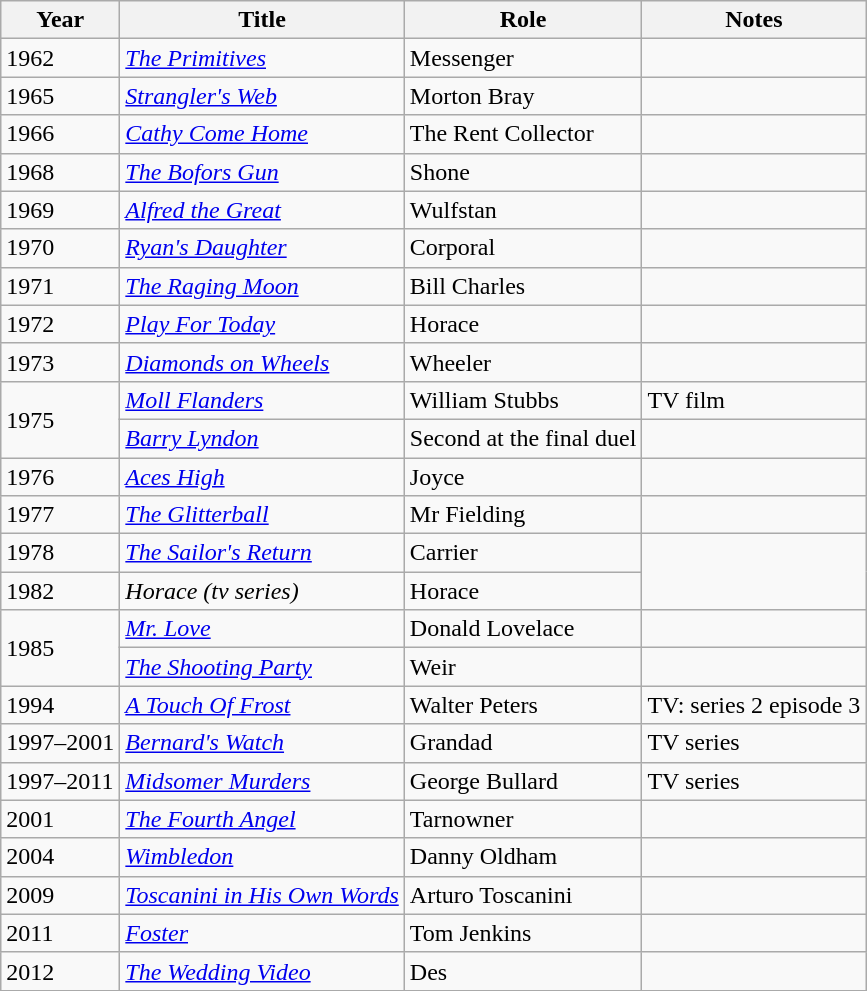<table class="wikitable sortable">
<tr>
<th>Year</th>
<th>Title</th>
<th>Role</th>
<th class="unsortable">Notes</th>
</tr>
<tr>
<td>1962</td>
<td><em><a href='#'>The Primitives</a></em></td>
<td>Messenger</td>
<td></td>
</tr>
<tr>
<td>1965</td>
<td><em><a href='#'>Strangler's Web</a></em></td>
<td>Morton Bray</td>
<td></td>
</tr>
<tr>
<td>1966</td>
<td><em><a href='#'>Cathy Come Home</a></em></td>
<td>The Rent Collector</td>
<td></td>
</tr>
<tr>
<td>1968</td>
<td><em><a href='#'>The Bofors Gun</a></em></td>
<td>Shone</td>
<td></td>
</tr>
<tr>
<td>1969</td>
<td><em><a href='#'>Alfred the Great</a></em></td>
<td>Wulfstan</td>
<td></td>
</tr>
<tr>
<td>1970</td>
<td><em><a href='#'>Ryan's Daughter</a></em></td>
<td>Corporal</td>
<td></td>
</tr>
<tr>
<td>1971</td>
<td><em><a href='#'>The Raging Moon</a></em></td>
<td>Bill Charles</td>
<td></td>
</tr>
<tr>
<td>1972</td>
<td><em><a href='#'>Play For Today</a></em></td>
<td>Horace</td>
<td></td>
</tr>
<tr>
<td>1973</td>
<td><em><a href='#'>Diamonds on Wheels</a></em></td>
<td>Wheeler</td>
<td></td>
</tr>
<tr>
<td rowspan=2>1975</td>
<td><em><a href='#'>Moll Flanders</a></em></td>
<td>William Stubbs</td>
<td>TV film</td>
</tr>
<tr>
<td><em><a href='#'>Barry Lyndon</a></em></td>
<td>Second at the final duel</td>
<td></td>
</tr>
<tr>
<td>1976</td>
<td><em><a href='#'>Aces High</a></em></td>
<td>Joyce</td>
<td></td>
</tr>
<tr>
<td>1977</td>
<td><em><a href='#'>The Glitterball</a></em></td>
<td>Mr Fielding</td>
<td></td>
</tr>
<tr>
<td>1978</td>
<td><em><a href='#'>The Sailor's Return</a></em></td>
<td>Carrier</td>
</tr>
<tr>
<td>1982</td>
<td><em>Horace (tv series)</em></td>
<td>Horace</td>
</tr>
<tr>
<td rowspan=2>1985</td>
<td><em><a href='#'>Mr. Love</a></em></td>
<td>Donald Lovelace</td>
<td></td>
</tr>
<tr>
<td><em><a href='#'>The Shooting Party</a></em></td>
<td>Weir</td>
<td></td>
</tr>
<tr>
<td>1994</td>
<td><em><a href='#'>A Touch Of Frost</a></em></td>
<td>Walter Peters</td>
<td>TV: series 2 episode 3</td>
</tr>
<tr>
<td>1997–2001</td>
<td><em><a href='#'>Bernard's Watch</a></em></td>
<td>Grandad</td>
<td>TV series</td>
</tr>
<tr>
<td>1997–2011</td>
<td><em><a href='#'>Midsomer Murders</a></em></td>
<td>George Bullard</td>
<td>TV series</td>
</tr>
<tr>
<td>2001</td>
<td><em><a href='#'>The Fourth Angel</a></em></td>
<td>Tarnowner</td>
<td></td>
</tr>
<tr>
<td>2004</td>
<td><em><a href='#'>Wimbledon</a></em></td>
<td>Danny Oldham</td>
<td></td>
</tr>
<tr>
<td>2009</td>
<td><em><a href='#'>Toscanini in His Own Words</a></em></td>
<td>Arturo Toscanini</td>
<td></td>
</tr>
<tr>
<td>2011</td>
<td><em><a href='#'>Foster</a></em></td>
<td>Tom Jenkins</td>
<td></td>
</tr>
<tr>
<td>2012</td>
<td><em><a href='#'>The Wedding Video</a></em></td>
<td>Des</td>
<td></td>
</tr>
</table>
